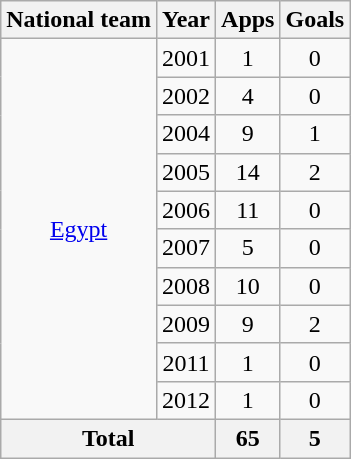<table class="wikitable" style="text-align:center">
<tr>
<th>National team</th>
<th>Year</th>
<th>Apps</th>
<th>Goals</th>
</tr>
<tr>
<td rowspan="10"><a href='#'>Egypt</a></td>
<td>2001</td>
<td>1</td>
<td>0</td>
</tr>
<tr>
<td>2002</td>
<td>4</td>
<td>0</td>
</tr>
<tr>
<td>2004</td>
<td>9</td>
<td>1</td>
</tr>
<tr>
<td>2005</td>
<td>14</td>
<td>2</td>
</tr>
<tr>
<td>2006</td>
<td>11</td>
<td>0</td>
</tr>
<tr>
<td>2007</td>
<td>5</td>
<td>0</td>
</tr>
<tr>
<td>2008</td>
<td>10</td>
<td>0</td>
</tr>
<tr>
<td>2009</td>
<td>9</td>
<td>2</td>
</tr>
<tr>
<td>2011</td>
<td>1</td>
<td>0</td>
</tr>
<tr>
<td>2012</td>
<td>1</td>
<td>0</td>
</tr>
<tr>
<th colspan="2">Total</th>
<th>65</th>
<th>5</th>
</tr>
</table>
